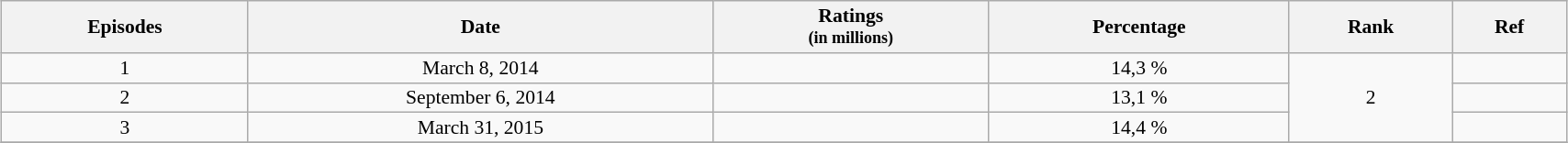<table class="wikitable" style="text-align:center; line-height:15px; font-size:90%; margin:1em auto;" width=90%>
<tr>
<th>Episodes</th>
<th>Date</th>
<th>Ratings<br><small>(in millions)</small></th>
<th>Percentage</th>
<th>Rank</th>
<th>Ref</th>
</tr>
<tr>
<td>1</td>
<td>March 8, 2014</td>
<td></td>
<td>14,3 %</td>
<td rowspan=3>2</td>
<td></td>
</tr>
<tr>
<td>2</td>
<td>September 6, 2014</td>
<td><span></span></td>
<td><span>13,1 %</span></td>
<td></td>
</tr>
<tr>
<td>3</td>
<td>March 31, 2015</td>
<td><span></span></td>
<td><span>14,4 %</span></td>
<td></td>
</tr>
<tr>
</tr>
</table>
